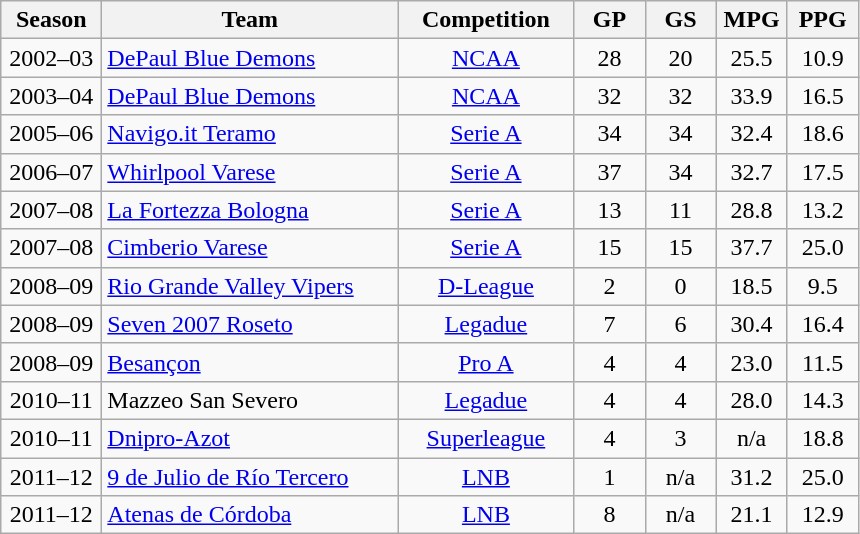<table class="wikitable" style="text-align:center">
<tr>
<th width="60">Season</th>
<th width="190">Team</th>
<th width="110">Competition</th>
<th width="40">GP</th>
<th width="40">GS</th>
<th width="40">MPG</th>
<th width="40">PPG</th>
</tr>
<tr>
<td>2002–03</td>
<td align="left"> <a href='#'>DePaul Blue Demons</a></td>
<td><a href='#'>NCAA</a></td>
<td>28</td>
<td>20</td>
<td>25.5</td>
<td>10.9</td>
</tr>
<tr>
<td>2003–04</td>
<td align="left"> <a href='#'>DePaul Blue Demons</a></td>
<td><a href='#'>NCAA</a></td>
<td>32</td>
<td>32</td>
<td>33.9</td>
<td>16.5</td>
</tr>
<tr>
<td>2005–06</td>
<td align="left"> <a href='#'>Navigo.it Teramo</a></td>
<td><a href='#'>Serie A</a></td>
<td>34</td>
<td>34</td>
<td>32.4</td>
<td>18.6</td>
</tr>
<tr>
<td>2006–07</td>
<td align="left"> <a href='#'>Whirlpool Varese</a></td>
<td><a href='#'>Serie A</a></td>
<td>37</td>
<td>34</td>
<td>32.7</td>
<td>17.5</td>
</tr>
<tr>
<td>2007–08</td>
<td align="left"> <a href='#'>La Fortezza Bologna</a></td>
<td><a href='#'>Serie A</a></td>
<td>13</td>
<td>11</td>
<td>28.8</td>
<td>13.2</td>
</tr>
<tr>
<td>2007–08</td>
<td align="left"> <a href='#'>Cimberio Varese</a></td>
<td><a href='#'>Serie A</a></td>
<td>15</td>
<td>15</td>
<td>37.7</td>
<td>25.0</td>
</tr>
<tr>
<td>2008–09</td>
<td align="left"> <a href='#'>Rio Grande Valley Vipers</a></td>
<td><a href='#'>D-League</a></td>
<td>2</td>
<td>0</td>
<td>18.5</td>
<td>9.5</td>
</tr>
<tr>
<td>2008–09</td>
<td align="left"> <a href='#'>Seven 2007 Roseto</a></td>
<td><a href='#'>Legadue</a></td>
<td>7</td>
<td>6</td>
<td>30.4</td>
<td>16.4</td>
</tr>
<tr>
<td>2008–09</td>
<td align="left"> <a href='#'>Besançon</a></td>
<td><a href='#'>Pro A</a></td>
<td>4</td>
<td>4</td>
<td>23.0</td>
<td>11.5</td>
</tr>
<tr>
<td>2010–11</td>
<td align="left"> Mazzeo San Severo</td>
<td><a href='#'>Legadue</a></td>
<td>4</td>
<td>4</td>
<td>28.0</td>
<td>14.3</td>
</tr>
<tr>
<td>2010–11</td>
<td align="left"> <a href='#'>Dnipro-Azot</a></td>
<td><a href='#'>Superleague</a></td>
<td>4</td>
<td>3</td>
<td>n/a</td>
<td>18.8</td>
</tr>
<tr>
<td>2011–12</td>
<td align="left"> <a href='#'>9 de Julio de Río Tercero</a></td>
<td><a href='#'>LNB</a></td>
<td>1</td>
<td>n/a</td>
<td>31.2</td>
<td>25.0</td>
</tr>
<tr>
<td>2011–12</td>
<td align="left"> <a href='#'>Atenas de Córdoba</a></td>
<td><a href='#'>LNB</a></td>
<td>8</td>
<td>n/a</td>
<td>21.1</td>
<td>12.9</td>
</tr>
</table>
